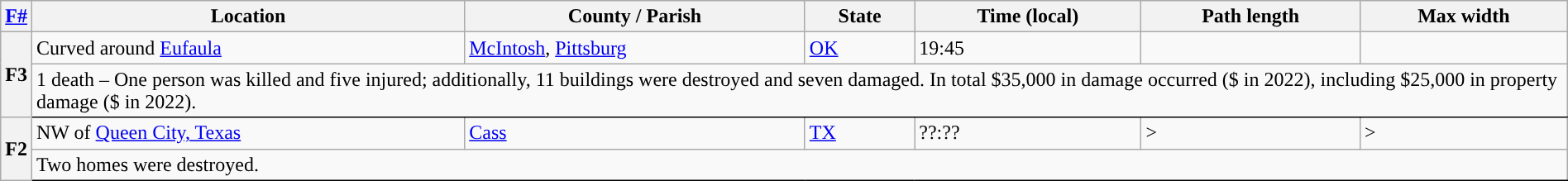<table class="wikitable sortable" style="width:100%;">
<tr>
<th scope="col" align="center"><a href='#'>F#</a><br></th>
<th scope="col" align="center" class="unsortable">Location</th>
<th scope="col" align="center" class="unsortable">County / Parish</th>
<th scope="col" align="center">State</th>
<th scope="col" align="center">Time (local)</th>
<th scope="col" align="center">Path length</th>
<th scope="col" align="center">Max width</th>
</tr>
<tr>
<th scope="row" rowspan="2" style="background-color:#">F3</th>
<td>Curved around <a href='#'>Eufaula</a></td>
<td><a href='#'>McIntosh</a>, <a href='#'>Pittsburg</a></td>
<td><a href='#'>OK</a></td>
<td>19:45</td>
<td></td>
<td></td>
</tr>
<tr class="expand-child">
<td colspan="6" style="border-bottom: 1px solid black;">1 death – One person was killed and five injured; additionally, 11 buildings were destroyed and seven damaged. In total $35,000 in damage occurred ($ in 2022), including $25,000 in property damage ($ in 2022).</td>
</tr>
<tr>
<th scope="row" rowspan="2" style="background-color:#">F2</th>
<td>NW of <a href='#'>Queen City, Texas</a></td>
<td><a href='#'>Cass</a></td>
<td><a href='#'>TX</a></td>
<td>??:??</td>
<td>></td>
<td>></td>
</tr>
<tr class="expand-child">
<td colspan="6" style="border-bottom: 1px solid black;">Two homes were destroyed.</td>
</tr>
</table>
